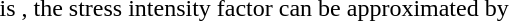<table>
<tr align = "left" valign = "top">
<td><br> is , the stress intensity factor can be approximated
by</td>
<td></td>
</tr>
</table>
